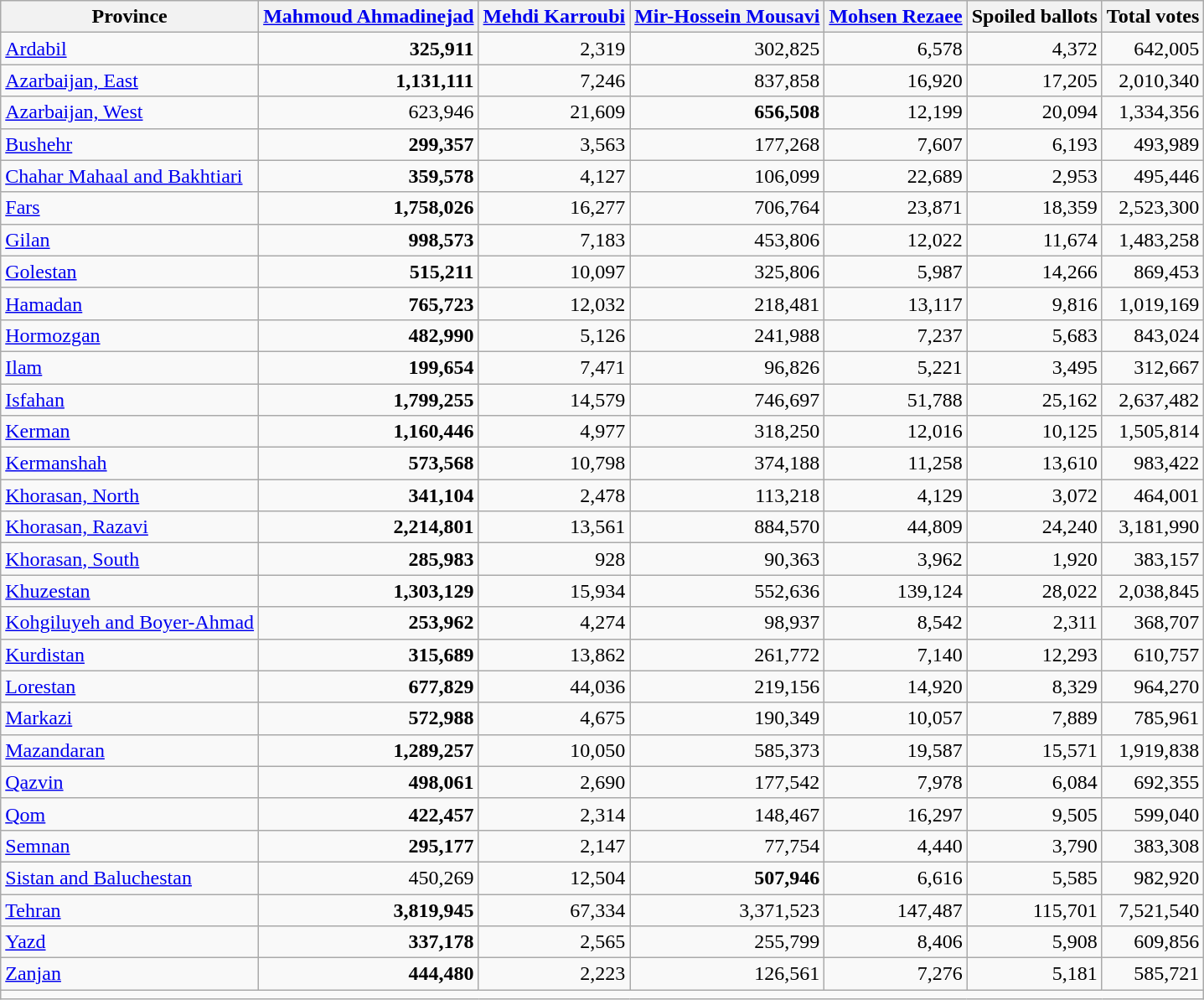<table class="wikitable sortable" style="text-align:right">
<tr>
<th>Province</th>
<th><a href='#'>Mahmoud Ahmadinejad</a></th>
<th><a href='#'>Mehdi Karroubi</a></th>
<th><a href='#'>Mir-Hossein Mousavi</a></th>
<th><a href='#'>Mohsen Rezaee</a></th>
<th>Spoiled ballots</th>
<th>Total votes</th>
</tr>
<tr>
<td align="left"><a href='#'>Ardabil</a></td>
<td><strong>325,911</strong></td>
<td>2,319</td>
<td>302,825</td>
<td>6,578</td>
<td>4,372</td>
<td>642,005</td>
</tr>
<tr>
<td align="left"><a href='#'>Azarbaijan, East</a></td>
<td><strong>1,131,111</strong></td>
<td>7,246</td>
<td>837,858</td>
<td>16,920</td>
<td>17,205</td>
<td>2,010,340</td>
</tr>
<tr>
<td align="left"><a href='#'>Azarbaijan, West</a></td>
<td>623,946</td>
<td>21,609</td>
<td><strong>656,508</strong></td>
<td>12,199</td>
<td>20,094</td>
<td>1,334,356</td>
</tr>
<tr>
<td align="left"><a href='#'>Bushehr</a></td>
<td><strong>299,357</strong></td>
<td>3,563</td>
<td>177,268</td>
<td>7,607</td>
<td>6,193</td>
<td>493,989</td>
</tr>
<tr>
<td align="left"><a href='#'>Chahar Mahaal and Bakhtiari</a></td>
<td><strong>359,578</strong></td>
<td>4,127</td>
<td>106,099</td>
<td>22,689</td>
<td>2,953</td>
<td>495,446</td>
</tr>
<tr>
<td align="left"><a href='#'>Fars</a></td>
<td><strong>1,758,026</strong></td>
<td>16,277</td>
<td>706,764</td>
<td>23,871</td>
<td>18,359</td>
<td>2,523,300</td>
</tr>
<tr>
<td align="left"><a href='#'>Gilan</a></td>
<td><strong>998,573</strong></td>
<td>7,183</td>
<td>453,806</td>
<td>12,022</td>
<td>11,674</td>
<td>1,483,258</td>
</tr>
<tr>
<td align="left"><a href='#'>Golestan</a></td>
<td><strong>515,211</strong></td>
<td>10,097</td>
<td>325,806</td>
<td>5,987</td>
<td>14,266</td>
<td>869,453</td>
</tr>
<tr>
<td align="left"><a href='#'>Hamadan</a></td>
<td><strong>765,723</strong></td>
<td>12,032</td>
<td>218,481</td>
<td>13,117</td>
<td>9,816</td>
<td>1,019,169</td>
</tr>
<tr>
<td align="left"><a href='#'>Hormozgan</a></td>
<td><strong>482,990</strong></td>
<td>5,126</td>
<td>241,988</td>
<td>7,237</td>
<td>5,683</td>
<td>843,024</td>
</tr>
<tr>
<td align="left"><a href='#'>Ilam</a></td>
<td><strong>199,654</strong></td>
<td>7,471</td>
<td>96,826</td>
<td>5,221</td>
<td>3,495</td>
<td>312,667</td>
</tr>
<tr>
<td align="left"><a href='#'>Isfahan</a></td>
<td><strong>1,799,255</strong></td>
<td>14,579</td>
<td>746,697</td>
<td>51,788</td>
<td>25,162</td>
<td>2,637,482</td>
</tr>
<tr>
<td align="left"><a href='#'>Kerman</a></td>
<td><strong>1,160,446</strong></td>
<td>4,977</td>
<td>318,250</td>
<td>12,016</td>
<td>10,125</td>
<td>1,505,814</td>
</tr>
<tr>
<td align="left"><a href='#'>Kermanshah</a></td>
<td><strong>573,568</strong></td>
<td>10,798</td>
<td>374,188</td>
<td>11,258</td>
<td>13,610</td>
<td>983,422</td>
</tr>
<tr>
<td align="left"><a href='#'>Khorasan, North</a></td>
<td><strong>341,104</strong></td>
<td>2,478</td>
<td>113,218</td>
<td>4,129</td>
<td>3,072</td>
<td>464,001</td>
</tr>
<tr>
<td align="left"><a href='#'>Khorasan, Razavi</a></td>
<td><strong>2,214,801</strong></td>
<td>13,561</td>
<td>884,570</td>
<td>44,809</td>
<td>24,240</td>
<td>3,181,990</td>
</tr>
<tr>
<td align="left"><a href='#'>Khorasan, South</a></td>
<td><strong>285,983</strong></td>
<td>928</td>
<td>90,363</td>
<td>3,962</td>
<td>1,920</td>
<td>383,157</td>
</tr>
<tr>
<td align="left"><a href='#'>Khuzestan</a></td>
<td><strong>1,303,129</strong></td>
<td>15,934</td>
<td>552,636</td>
<td>139,124</td>
<td>28,022</td>
<td>2,038,845</td>
</tr>
<tr>
<td align="left"><a href='#'>Kohgiluyeh and Boyer-Ahmad</a></td>
<td><strong>253,962</strong></td>
<td>4,274</td>
<td>98,937</td>
<td>8,542</td>
<td>2,311</td>
<td>368,707</td>
</tr>
<tr>
<td align="left"><a href='#'>Kurdistan</a></td>
<td><strong>315,689</strong></td>
<td>13,862</td>
<td>261,772</td>
<td>7,140</td>
<td>12,293</td>
<td>610,757</td>
</tr>
<tr>
<td align="left"><a href='#'>Lorestan</a></td>
<td><strong>677,829</strong></td>
<td>44,036</td>
<td>219,156</td>
<td>14,920</td>
<td>8,329</td>
<td>964,270</td>
</tr>
<tr>
<td align="left"><a href='#'>Markazi</a></td>
<td><strong>572,988</strong></td>
<td>4,675</td>
<td>190,349</td>
<td>10,057</td>
<td>7,889</td>
<td>785,961</td>
</tr>
<tr>
<td align="left"><a href='#'>Mazandaran</a></td>
<td><strong>1,289,257</strong></td>
<td>10,050</td>
<td>585,373</td>
<td>19,587</td>
<td>15,571</td>
<td>1,919,838</td>
</tr>
<tr>
<td align="left"><a href='#'>Qazvin</a></td>
<td><strong>498,061</strong></td>
<td>2,690</td>
<td>177,542</td>
<td>7,978</td>
<td>6,084</td>
<td>692,355</td>
</tr>
<tr>
<td align="left"><a href='#'>Qom</a></td>
<td><strong>422,457</strong></td>
<td>2,314</td>
<td>148,467</td>
<td>16,297</td>
<td>9,505</td>
<td>599,040</td>
</tr>
<tr>
<td align="left"><a href='#'>Semnan</a></td>
<td><strong>295,177</strong></td>
<td>2,147</td>
<td>77,754</td>
<td>4,440</td>
<td>3,790</td>
<td>383,308</td>
</tr>
<tr>
<td align="left"><a href='#'>Sistan and Baluchestan</a></td>
<td>450,269</td>
<td>12,504</td>
<td><strong>507,946</strong></td>
<td>6,616</td>
<td>5,585</td>
<td>982,920</td>
</tr>
<tr>
<td align="left"><a href='#'>Tehran</a></td>
<td><strong>3,819,945</strong></td>
<td>67,334</td>
<td>3,371,523</td>
<td>147,487</td>
<td>115,701</td>
<td>7,521,540</td>
</tr>
<tr>
<td align="left"><a href='#'>Yazd</a></td>
<td><strong>337,178</strong></td>
<td>2,565</td>
<td>255,799</td>
<td>8,406</td>
<td>5,908</td>
<td>609,856</td>
</tr>
<tr>
<td align="left"><a href='#'>Zanjan</a></td>
<td><strong>444,480</strong></td>
<td>2,223</td>
<td>126,561</td>
<td>7,276</td>
<td>5,181</td>
<td>585,721</td>
</tr>
<tr>
<td align="left" colspan="7"></td>
</tr>
</table>
